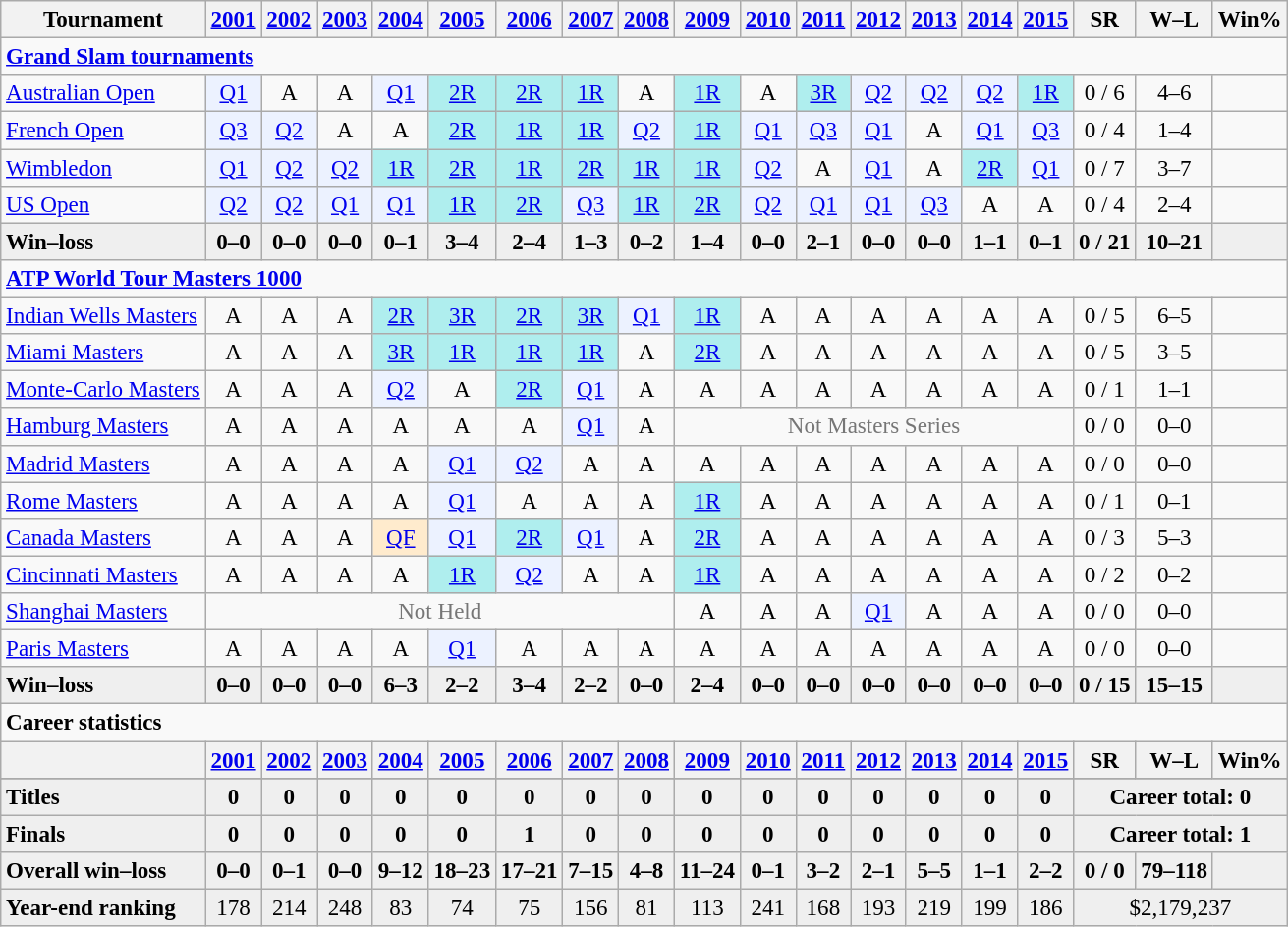<table class=wikitable style=text-align:center;font-size:96%>
<tr>
<th>Tournament</th>
<th><a href='#'>2001</a></th>
<th><a href='#'>2002</a></th>
<th><a href='#'>2003</a></th>
<th><a href='#'>2004</a></th>
<th><a href='#'>2005</a></th>
<th><a href='#'>2006</a></th>
<th><a href='#'>2007</a></th>
<th><a href='#'>2008</a></th>
<th><a href='#'>2009</a></th>
<th><a href='#'>2010</a></th>
<th><a href='#'>2011</a></th>
<th><a href='#'>2012</a></th>
<th><a href='#'>2013</a></th>
<th><a href='#'>2014</a></th>
<th><a href='#'>2015</a></th>
<th>SR</th>
<th>W–L</th>
<th>Win%</th>
</tr>
<tr>
<td colspan=20 align=left><strong><a href='#'>Grand Slam tournaments</a></strong></td>
</tr>
<tr>
<td align=left><a href='#'>Australian Open</a></td>
<td bgcolor=ecf2ff><a href='#'>Q1</a></td>
<td>A</td>
<td>A</td>
<td bgcolor=ecf2ff><a href='#'>Q1</a></td>
<td bgcolor=afeeee><a href='#'>2R</a></td>
<td bgcolor=afeeee><a href='#'>2R</a></td>
<td bgcolor=afeeee><a href='#'>1R</a></td>
<td>A</td>
<td bgcolor=afeeee><a href='#'>1R</a></td>
<td>A</td>
<td bgcolor=afeeee><a href='#'>3R</a></td>
<td bgcolor=ecf2ff><a href='#'>Q2</a></td>
<td bgcolor=ecf2ff><a href='#'>Q2</a></td>
<td bgcolor=ecf2ff><a href='#'>Q2</a></td>
<td bgcolor=afeeee><a href='#'>1R</a></td>
<td>0 / 6</td>
<td>4–6</td>
<td></td>
</tr>
<tr>
<td align=left><a href='#'>French Open</a></td>
<td bgcolor=ecf2ff><a href='#'>Q3</a></td>
<td bgcolor=ecf2ff><a href='#'>Q2</a></td>
<td>A</td>
<td>A</td>
<td bgcolor=afeeee><a href='#'>2R</a></td>
<td bgcolor=afeeee><a href='#'>1R</a></td>
<td bgcolor=afeeee><a href='#'>1R</a></td>
<td bgcolor=ecf2ff><a href='#'>Q2</a></td>
<td bgcolor=afeeee><a href='#'>1R</a></td>
<td bgcolor=ecf2ff><a href='#'>Q1</a></td>
<td bgcolor=ecf2ff><a href='#'>Q3</a></td>
<td bgcolor=ecf2ff><a href='#'>Q1</a></td>
<td>A</td>
<td bgcolor=ecf2ff><a href='#'>Q1</a></td>
<td bgcolor=ecf2ff><a href='#'>Q3</a></td>
<td>0 / 4</td>
<td>1–4</td>
<td></td>
</tr>
<tr>
<td align=left><a href='#'>Wimbledon</a></td>
<td bgcolor=ecf2ff><a href='#'>Q1</a></td>
<td bgcolor=ecf2ff><a href='#'>Q2</a></td>
<td bgcolor=ecf2ff><a href='#'>Q2</a></td>
<td bgcolor=afeeee><a href='#'>1R</a></td>
<td bgcolor=afeeee><a href='#'>2R</a></td>
<td bgcolor=afeeee><a href='#'>1R</a></td>
<td bgcolor=afeeee><a href='#'>2R</a></td>
<td bgcolor=afeeee><a href='#'>1R</a></td>
<td bgcolor=afeeee><a href='#'>1R</a></td>
<td bgcolor=ecf2ff><a href='#'>Q2</a></td>
<td>A</td>
<td bgcolor=ecf2ff><a href='#'>Q1</a></td>
<td>A</td>
<td bgcolor=afeeee><a href='#'>2R</a></td>
<td bgcolor=ecf2ff><a href='#'>Q1</a></td>
<td>0 / 7</td>
<td>3–7</td>
<td></td>
</tr>
<tr>
<td align=left><a href='#'>US Open</a></td>
<td bgcolor=ecf2ff><a href='#'>Q2</a></td>
<td bgcolor=ecf2ff><a href='#'>Q2</a></td>
<td bgcolor=ecf2ff><a href='#'>Q1</a></td>
<td bgcolor=ecf2ff><a href='#'>Q1</a></td>
<td bgcolor=afeeee><a href='#'>1R</a></td>
<td bgcolor=afeeee><a href='#'>2R</a></td>
<td bgcolor=ecf2ff><a href='#'>Q3</a></td>
<td bgcolor=afeeee><a href='#'>1R</a></td>
<td bgcolor=afeeee><a href='#'>2R</a></td>
<td bgcolor=ecf2ff><a href='#'>Q2</a></td>
<td bgcolor=ecf2ff><a href='#'>Q1</a></td>
<td bgcolor=ecf2ff><a href='#'>Q1</a></td>
<td bgcolor=ecf2ff><a href='#'>Q3</a></td>
<td>A</td>
<td>A</td>
<td>0 / 4</td>
<td>2–4</td>
<td></td>
</tr>
<tr style=background:#efefef;font-weight:bold>
<td style=text-align:left>Win–loss</td>
<td>0–0</td>
<td>0–0</td>
<td>0–0</td>
<td>0–1</td>
<td>3–4</td>
<td>2–4</td>
<td>1–3</td>
<td>0–2</td>
<td>1–4</td>
<td>0–0</td>
<td>2–1</td>
<td>0–0</td>
<td>0–0</td>
<td>1–1</td>
<td>0–1</td>
<td>0 / 21</td>
<td>10–21</td>
<td></td>
</tr>
<tr>
<td colspan=20 align=left><strong><a href='#'>ATP World Tour Masters 1000</a></strong></td>
</tr>
<tr>
<td align=left><a href='#'>Indian Wells Masters</a></td>
<td>A</td>
<td>A</td>
<td>A</td>
<td bgcolor=afeeee><a href='#'>2R</a></td>
<td bgcolor=afeeee><a href='#'>3R</a></td>
<td bgcolor=afeeee><a href='#'>2R</a></td>
<td bgcolor=afeeee><a href='#'>3R</a></td>
<td bgcolor=ecf2ff><a href='#'>Q1</a></td>
<td bgcolor=afeeee><a href='#'>1R</a></td>
<td>A</td>
<td>A</td>
<td>A</td>
<td>A</td>
<td>A</td>
<td>A</td>
<td>0 / 5</td>
<td>6–5</td>
<td></td>
</tr>
<tr>
<td align=left><a href='#'>Miami Masters</a></td>
<td>A</td>
<td>A</td>
<td>A</td>
<td bgcolor=afeeee><a href='#'>3R</a></td>
<td bgcolor=afeeee><a href='#'>1R</a></td>
<td bgcolor=afeeee><a href='#'>1R</a></td>
<td bgcolor=afeeee><a href='#'>1R</a></td>
<td>A</td>
<td bgcolor=afeeee><a href='#'>2R</a></td>
<td>A</td>
<td>A</td>
<td>A</td>
<td>A</td>
<td>A</td>
<td>A</td>
<td>0 / 5</td>
<td>3–5</td>
<td></td>
</tr>
<tr>
<td align=left><a href='#'>Monte-Carlo Masters</a></td>
<td>A</td>
<td>A</td>
<td>A</td>
<td bgcolor=ecf2ff><a href='#'>Q2</a></td>
<td>A</td>
<td bgcolor=afeeee><a href='#'>2R</a></td>
<td bgcolor=ecf2ff><a href='#'>Q1</a></td>
<td>A</td>
<td>A</td>
<td>A</td>
<td>A</td>
<td>A</td>
<td>A</td>
<td>A</td>
<td>A</td>
<td>0 / 1</td>
<td>1–1</td>
<td></td>
</tr>
<tr>
<td align=left><a href='#'>Hamburg Masters</a></td>
<td>A</td>
<td>A</td>
<td>A</td>
<td>A</td>
<td>A</td>
<td>A</td>
<td bgcolor=ecf2ff><a href='#'>Q1</a></td>
<td>A</td>
<td colspan=7 style=color:#767676>Not Masters Series</td>
<td>0 / 0</td>
<td>0–0</td>
<td></td>
</tr>
<tr>
<td align=left><a href='#'>Madrid Masters</a></td>
<td>A</td>
<td>A</td>
<td>A</td>
<td>A</td>
<td bgcolor=ecf2ff><a href='#'>Q1</a></td>
<td bgcolor=ecf2ff><a href='#'>Q2</a></td>
<td>A</td>
<td>A</td>
<td>A</td>
<td>A</td>
<td>A</td>
<td>A</td>
<td>A</td>
<td>A</td>
<td>A</td>
<td>0 / 0</td>
<td>0–0</td>
<td></td>
</tr>
<tr>
<td align=left><a href='#'>Rome Masters</a></td>
<td>A</td>
<td>A</td>
<td>A</td>
<td>A</td>
<td bgcolor=ecf2ff><a href='#'>Q1</a></td>
<td>A</td>
<td>A</td>
<td>A</td>
<td bgcolor=afeeee><a href='#'>1R</a></td>
<td>A</td>
<td>A</td>
<td>A</td>
<td>A</td>
<td>A</td>
<td>A</td>
<td>0 / 1</td>
<td>0–1</td>
<td></td>
</tr>
<tr>
<td align=left><a href='#'>Canada Masters</a></td>
<td>A</td>
<td>A</td>
<td>A</td>
<td bgcolor=ffebcd><a href='#'>QF</a></td>
<td bgcolor=ecf2ff><a href='#'>Q1</a></td>
<td bgcolor=afeeee><a href='#'>2R</a></td>
<td bgcolor=ecf2ff><a href='#'>Q1</a></td>
<td>A</td>
<td bgcolor=afeeee><a href='#'>2R</a></td>
<td>A</td>
<td>A</td>
<td>A</td>
<td>A</td>
<td>A</td>
<td>A</td>
<td>0 / 3</td>
<td>5–3</td>
<td></td>
</tr>
<tr>
<td align=left><a href='#'>Cincinnati Masters</a></td>
<td>A</td>
<td>A</td>
<td>A</td>
<td>A</td>
<td bgcolor=afeeee><a href='#'>1R</a></td>
<td bgcolor=ecf2ff><a href='#'>Q2</a></td>
<td>A</td>
<td>A</td>
<td bgcolor=afeeee><a href='#'>1R</a></td>
<td>A</td>
<td>A</td>
<td>A</td>
<td>A</td>
<td>A</td>
<td>A</td>
<td>0 / 2</td>
<td>0–2</td>
<td></td>
</tr>
<tr>
<td align=left><a href='#'>Shanghai Masters</a></td>
<td colspan=8 style=color:#767676>Not Held</td>
<td>A</td>
<td>A</td>
<td>A</td>
<td bgcolor=ecf2ff><a href='#'>Q1</a></td>
<td>A</td>
<td>A</td>
<td>A</td>
<td>0 / 0</td>
<td>0–0</td>
<td></td>
</tr>
<tr>
<td align=left><a href='#'>Paris Masters</a></td>
<td>A</td>
<td>A</td>
<td>A</td>
<td>A</td>
<td bgcolor=ecf2ff><a href='#'>Q1</a></td>
<td>A</td>
<td>A</td>
<td>A</td>
<td>A</td>
<td>A</td>
<td>A</td>
<td>A</td>
<td>A</td>
<td>A</td>
<td>A</td>
<td>0 / 0</td>
<td>0–0</td>
<td></td>
</tr>
<tr style=background:#efefef;font-weight:bold>
<td style=text-align:left>Win–loss</td>
<td>0–0</td>
<td>0–0</td>
<td>0–0</td>
<td>6–3</td>
<td>2–2</td>
<td>3–4</td>
<td>2–2</td>
<td>0–0</td>
<td>2–4</td>
<td>0–0</td>
<td>0–0</td>
<td>0–0</td>
<td>0–0</td>
<td>0–0</td>
<td>0–0</td>
<td>0 / 15</td>
<td>15–15</td>
<td></td>
</tr>
<tr>
<td colspan=20 align=left><strong>Career statistics</strong></td>
</tr>
<tr>
<th></th>
<th><a href='#'>2001</a></th>
<th><a href='#'>2002</a></th>
<th><a href='#'>2003</a></th>
<th><a href='#'>2004</a></th>
<th><a href='#'>2005</a></th>
<th><a href='#'>2006</a></th>
<th><a href='#'>2007</a></th>
<th><a href='#'>2008</a></th>
<th><a href='#'>2009</a></th>
<th><a href='#'>2010</a></th>
<th><a href='#'>2011</a></th>
<th><a href='#'>2012</a></th>
<th><a href='#'>2013</a></th>
<th><a href='#'>2014</a></th>
<th><a href='#'>2015</a></th>
<th>SR</th>
<th>W–L</th>
<th>Win%</th>
</tr>
<tr>
</tr>
<tr style=background:#efefef;font-weight:bold>
<td style=text-align:left>Titles</td>
<td>0</td>
<td>0</td>
<td>0</td>
<td>0</td>
<td>0</td>
<td>0</td>
<td>0</td>
<td>0</td>
<td>0</td>
<td>0</td>
<td>0</td>
<td>0</td>
<td>0</td>
<td>0</td>
<td>0</td>
<td colspan=3>Career total: 0</td>
</tr>
<tr style=background:#efefef;font-weight:bold>
<td align=left>Finals</td>
<td>0</td>
<td>0</td>
<td>0</td>
<td>0</td>
<td>0</td>
<td>1</td>
<td>0</td>
<td>0</td>
<td>0</td>
<td>0</td>
<td>0</td>
<td>0</td>
<td>0</td>
<td>0</td>
<td>0</td>
<td colspan=3>Career total: 1</td>
</tr>
<tr style=font-weight:bold;background:#efefef>
<td style=text-align:left>Overall win–loss</td>
<td>0–0</td>
<td>0–1</td>
<td>0–0</td>
<td>9–12</td>
<td>18–23</td>
<td>17–21</td>
<td>7–15</td>
<td>4–8</td>
<td>11–24</td>
<td>0–1</td>
<td>3–2</td>
<td>2–1</td>
<td>5–5</td>
<td>1–1</td>
<td>2–2</td>
<td>0 / 0</td>
<td>79–118</td>
<td></td>
</tr>
<tr bgcolor=EFEFEF>
<td align=left><strong>Year-end ranking</strong></td>
<td>178</td>
<td>214</td>
<td>248</td>
<td>83</td>
<td>74</td>
<td>75</td>
<td>156</td>
<td>81</td>
<td>113</td>
<td>241</td>
<td>168</td>
<td>193</td>
<td>219</td>
<td>199</td>
<td>186</td>
<td colspan=3>$2,179,237</td>
</tr>
</table>
